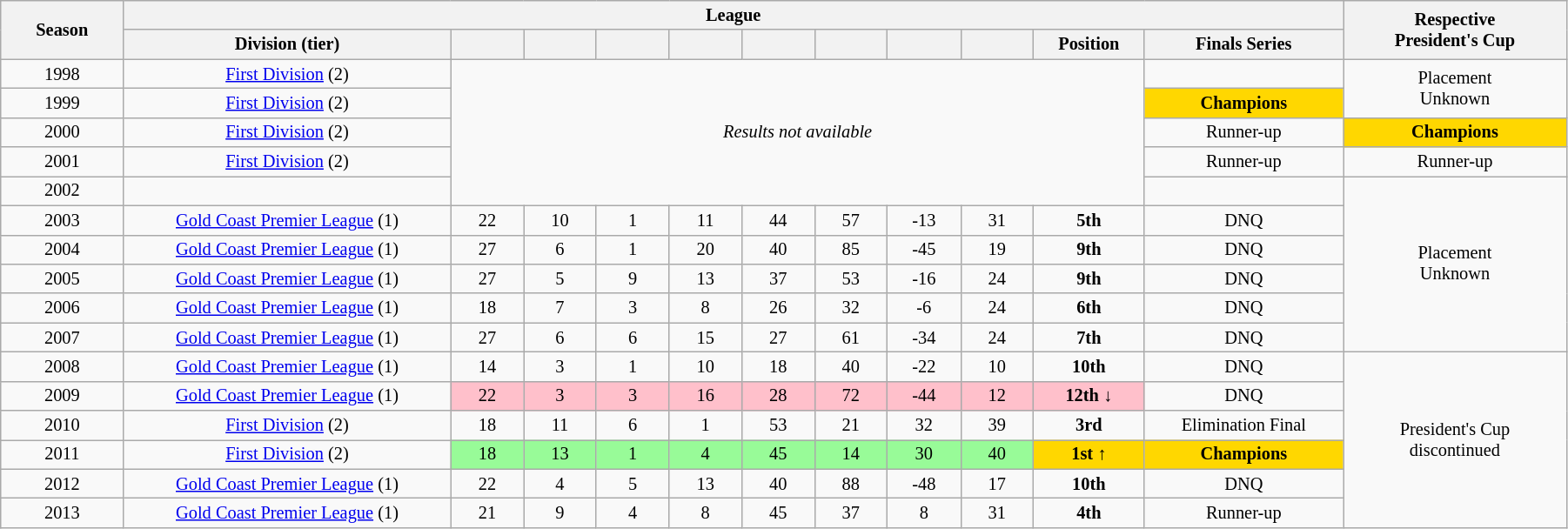<table class="wikitable" style="text-align:center; font-size:85%;width:95%; text-align:center">
<tr>
<th rowspan="2" width="3%">Season</th>
<th colspan="11" rowspan="1" width="28%">League</th>
<th rowspan="2" width="6%">Respective<br>President's Cup</th>
</tr>
<tr>
<th width="9%">Division (tier)</th>
<th width="2%"></th>
<th width="2%"></th>
<th width="2%"></th>
<th width="2%"></th>
<th width="2%"></th>
<th width="2%"></th>
<th width="2%"></th>
<th width="2%"></th>
<th width="2%">Position</th>
<th width="5%">Finals Series</th>
</tr>
<tr>
<td>1998</td>
<td><a href='#'>First Division</a> (2)</td>
<td colspan="9" rowspan="5"><em>Results not available</em></td>
<td></td>
<td rowspan="2">Placement<br>Unknown</td>
</tr>
<tr>
<td>1999</td>
<td><a href='#'>First Division</a> (2)</td>
<td style="background:Gold;"><strong>Champions</strong></td>
</tr>
<tr>
<td>2000</td>
<td><a href='#'>First Division</a> (2)</td>
<td>Runner-up</td>
<td style="background:Gold;"><strong>Champions</strong></td>
</tr>
<tr>
<td>2001</td>
<td><a href='#'>First Division</a> (2)</td>
<td>Runner-up</td>
<td>Runner-up</td>
</tr>
<tr>
<td>2002</td>
<td></td>
<td></td>
<td rowspan="6">Placement<br>Unknown</td>
</tr>
<tr>
<td>2003</td>
<td><a href='#'>Gold Coast Premier League</a> (1)</td>
<td>22</td>
<td>10</td>
<td>1</td>
<td>11</td>
<td>44</td>
<td>57</td>
<td>-13</td>
<td>31</td>
<td><strong>5th</strong></td>
<td>DNQ</td>
</tr>
<tr>
<td>2004</td>
<td><a href='#'>Gold Coast Premier League</a> (1)</td>
<td>27</td>
<td>6</td>
<td>1</td>
<td>20</td>
<td>40</td>
<td>85</td>
<td>-45</td>
<td>19</td>
<td><strong>9th</strong></td>
<td>DNQ</td>
</tr>
<tr>
<td>2005</td>
<td><a href='#'>Gold Coast Premier League</a> (1)</td>
<td>27</td>
<td>5</td>
<td>9</td>
<td>13</td>
<td>37</td>
<td>53</td>
<td>-16</td>
<td>24</td>
<td><strong>9th</strong></td>
<td>DNQ</td>
</tr>
<tr>
<td>2006</td>
<td><a href='#'>Gold Coast Premier League</a> (1)</td>
<td>18</td>
<td>7</td>
<td>3</td>
<td>8</td>
<td>26</td>
<td>32</td>
<td>-6</td>
<td>24</td>
<td><strong>6th</strong></td>
<td>DNQ</td>
</tr>
<tr>
<td>2007</td>
<td><a href='#'>Gold Coast Premier League</a> (1)</td>
<td>27</td>
<td>6</td>
<td>6</td>
<td>15</td>
<td>27</td>
<td>61</td>
<td>-34</td>
<td>24</td>
<td><strong>7th</strong></td>
<td>DNQ</td>
</tr>
<tr>
<td>2008</td>
<td><a href='#'>Gold Coast Premier League</a> (1)</td>
<td>14</td>
<td>3</td>
<td>1</td>
<td>10</td>
<td>18</td>
<td>40</td>
<td>-22</td>
<td>10</td>
<td><strong>10th</strong></td>
<td>DNQ</td>
<td rowspan="6">President's Cup<br>discontinued</td>
</tr>
<tr>
<td>2009</td>
<td><a href='#'>Gold Coast Premier League</a> (1)</td>
<td style="background:Pink;">22</td>
<td style="background:Pink;">3</td>
<td style="background:Pink;">3</td>
<td style="background:Pink;">16</td>
<td style="background:Pink;">28</td>
<td style="background:Pink;">72</td>
<td style="background:Pink;">-44</td>
<td style="background:Pink;">12</td>
<td style="background:Pink;"><strong>12th ↓</strong></td>
<td>DNQ</td>
</tr>
<tr>
<td>2010</td>
<td><a href='#'>First Division</a> (2)</td>
<td>18</td>
<td>11</td>
<td>6</td>
<td>1</td>
<td>53</td>
<td>21</td>
<td>32</td>
<td>39</td>
<td><strong>3rd</strong></td>
<td>Elimination Final</td>
</tr>
<tr>
<td>2011</td>
<td><a href='#'>First Division</a> (2)</td>
<td style="background:PaleGreen;">18</td>
<td style="background:PaleGreen;">13</td>
<td style="background:PaleGreen;">1</td>
<td style="background:PaleGreen;">4</td>
<td style="background:PaleGreen;">45</td>
<td style="background:PaleGreen;">14</td>
<td style="background:PaleGreen;">30</td>
<td style="background:PaleGreen;">40</td>
<td style="background:Gold;"><strong>1st ↑</strong></td>
<td style="background:Gold;"><strong>Champions</strong></td>
</tr>
<tr>
<td>2012</td>
<td><a href='#'>Gold Coast Premier League</a> (1)</td>
<td>22</td>
<td>4</td>
<td>5</td>
<td>13</td>
<td>40</td>
<td>88</td>
<td>-48</td>
<td>17</td>
<td><strong>10th</strong></td>
<td>DNQ</td>
</tr>
<tr>
<td>2013</td>
<td><a href='#'>Gold Coast Premier League</a> (1)</td>
<td>21</td>
<td>9</td>
<td>4</td>
<td>8</td>
<td>45</td>
<td>37</td>
<td>8</td>
<td>31</td>
<td><strong>4th</strong></td>
<td>Runner-up</td>
</tr>
</table>
